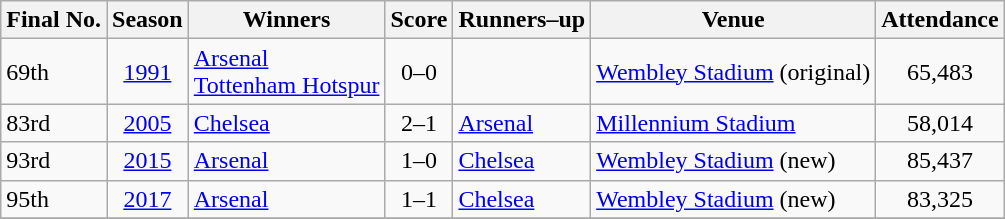<table class="sortable wikitable plainrowheaders">
<tr>
<th scope="col">Final No.</th>
<th scope="col">Season</th>
<th scope="col">Winners</th>
<th scope="col">Score</th>
<th scope="col">Runners–up</th>
<th scope="col">Venue</th>
<th scope="col">Attendance</th>
</tr>
<tr>
<td>69th</td>
<td align=center><a href='#'>1991</a></td>
<td scope=row><a href='#'>Arsenal</a><br><a href='#'>Tottenham Hotspur</a></td>
<td align=center>0–0</td>
<td></td>
<td><a href='#'>Wembley Stadium</a> (original)</td>
<td align=center>65,483</td>
</tr>
<tr>
<td>83rd</td>
<td align=center><a href='#'>2005</a></td>
<td scope=row><a href='#'>Chelsea</a></td>
<td align=center>2–1</td>
<td><a href='#'>Arsenal</a></td>
<td><a href='#'>Millennium Stadium</a></td>
<td align=center>58,014</td>
</tr>
<tr>
<td>93rd</td>
<td align=center><a href='#'>2015</a></td>
<td scope=row><a href='#'>Arsenal</a></td>
<td align=center>1–0</td>
<td><a href='#'>Chelsea</a></td>
<td><a href='#'>Wembley Stadium</a> (new)</td>
<td align=center>85,437</td>
</tr>
<tr>
<td>95th</td>
<td align=center><a href='#'>2017</a></td>
<td scope=row><a href='#'>Arsenal</a></td>
<td align=center>1–1 </td>
<td><a href='#'>Chelsea</a></td>
<td><a href='#'>Wembley Stadium</a> (new)</td>
<td align=center>83,325</td>
</tr>
<tr>
</tr>
</table>
